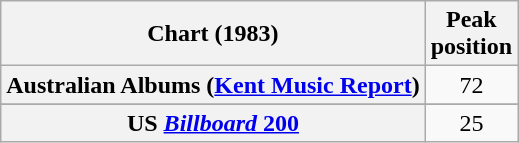<table class="wikitable sortable plainrowheaders" style="text-align:center;">
<tr>
<th scope="col">Chart (1983)</th>
<th scope="col">Peak<br>position</th>
</tr>
<tr>
<th scope="row">Australian Albums (<a href='#'>Kent Music Report</a>)</th>
<td>72</td>
</tr>
<tr>
</tr>
<tr>
</tr>
<tr>
</tr>
<tr>
</tr>
<tr>
<th scope="row">US <a href='#'><em>Billboard</em> 200</a></th>
<td>25</td>
</tr>
</table>
